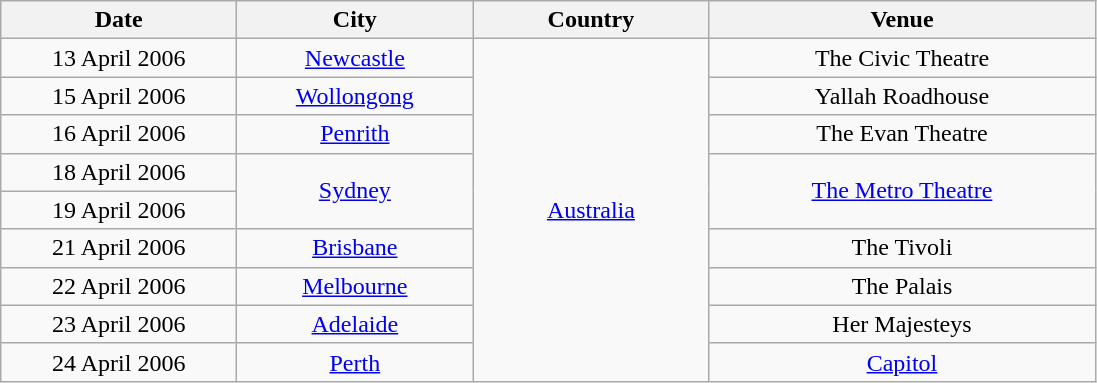<table class="wikitable" style="text-align:center;">
<tr>
<th style="width:150px;">Date</th>
<th style="width:150px;">City</th>
<th style="width:150px;">Country</th>
<th style="width:250px;">Venue</th>
</tr>
<tr>
<td>13 April 2006</td>
<td><a href='#'>Newcastle</a></td>
<td rowspan="9"><a href='#'>Australia</a></td>
<td>The Civic Theatre</td>
</tr>
<tr>
<td>15 April 2006</td>
<td><a href='#'>Wollongong</a></td>
<td>Yallah Roadhouse</td>
</tr>
<tr>
<td>16 April 2006</td>
<td><a href='#'>Penrith</a></td>
<td>The Evan Theatre</td>
</tr>
<tr>
<td>18 April 2006</td>
<td rowspan="2"><a href='#'>Sydney</a></td>
<td rowspan="2"><a href='#'>The Metro Theatre</a></td>
</tr>
<tr>
<td>19 April 2006</td>
</tr>
<tr>
<td>21 April 2006</td>
<td><a href='#'>Brisbane</a></td>
<td>The Tivoli</td>
</tr>
<tr>
<td>22 April 2006</td>
<td><a href='#'>Melbourne</a></td>
<td>The Palais</td>
</tr>
<tr>
<td>23 April 2006</td>
<td><a href='#'>Adelaide</a></td>
<td>Her Majesteys</td>
</tr>
<tr>
<td>24 April 2006</td>
<td><a href='#'>Perth</a></td>
<td><a href='#'>Capitol</a></td>
</tr>
</table>
